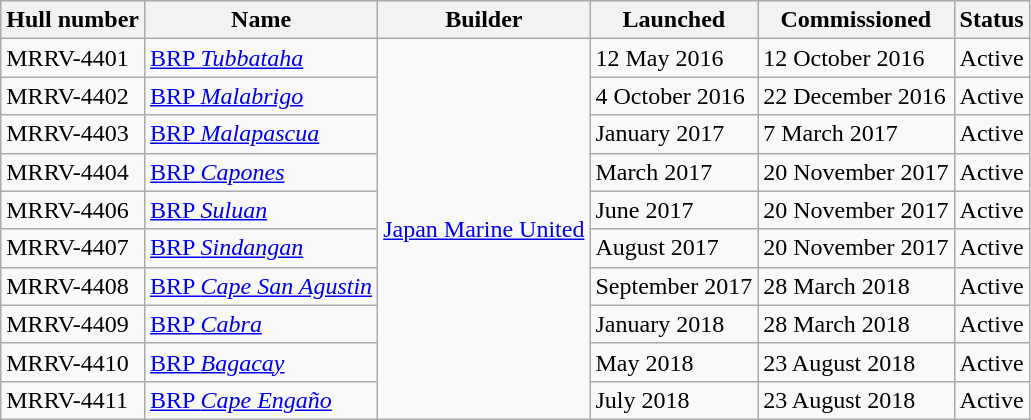<table class="wikitable">
<tr>
<th>Hull number</th>
<th>Name</th>
<th>Builder</th>
<th>Launched</th>
<th>Commissioned</th>
<th>Status</th>
</tr>
<tr>
<td>MRRV-4401</td>
<td><a href='#'>BRP <em>Tubbataha</em></a></td>
<td rowspan="10"><a href='#'>Japan Marine United</a></td>
<td>12 May 2016</td>
<td>12 October 2016</td>
<td>Active</td>
</tr>
<tr>
<td>MRRV-4402</td>
<td><a href='#'>BRP <em>Malabrigo</em></a></td>
<td>4 October 2016</td>
<td>22 December 2016</td>
<td>Active</td>
</tr>
<tr>
<td>MRRV-4403</td>
<td><a href='#'>BRP <em>Malapascua</em></a></td>
<td>January 2017</td>
<td>7 March 2017</td>
<td>Active</td>
</tr>
<tr>
<td>MRRV-4404</td>
<td><a href='#'>BRP <em>Capones</em></a></td>
<td>March 2017</td>
<td>20 November 2017</td>
<td>Active</td>
</tr>
<tr>
<td>MRRV-4406</td>
<td><a href='#'>BRP <em>Suluan</em></a></td>
<td>June 2017</td>
<td>20 November 2017</td>
<td>Active</td>
</tr>
<tr>
<td>MRRV-4407</td>
<td><a href='#'>BRP <em>Sindangan</em></a></td>
<td>August 2017</td>
<td>20 November 2017</td>
<td>Active</td>
</tr>
<tr>
<td>MRRV-4408</td>
<td><a href='#'>BRP <em>Cape San Agustin</em></a></td>
<td>September 2017</td>
<td>28 March 2018</td>
<td>Active</td>
</tr>
<tr>
<td>MRRV-4409</td>
<td><a href='#'>BRP <em>Cabra</em></a></td>
<td>January 2018</td>
<td>28 March 2018</td>
<td>Active</td>
</tr>
<tr>
<td>MRRV-4410</td>
<td><a href='#'>BRP <em>Bagacay</em></a></td>
<td>May 2018</td>
<td>23 August 2018</td>
<td>Active</td>
</tr>
<tr>
<td>MRRV-4411</td>
<td><a href='#'>BRP <em>Cape Engaño</em></a></td>
<td>July 2018</td>
<td>23 August 2018</td>
<td>Active</td>
</tr>
</table>
